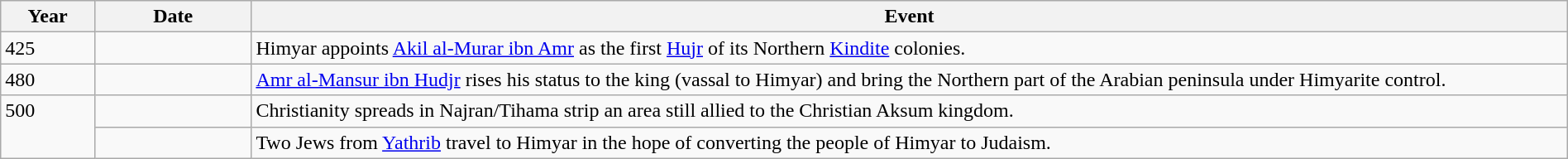<table class="wikitable" width="100%">
<tr>
<th style="width:6%">Year</th>
<th style="width:10%">Date</th>
<th>Event</th>
</tr>
<tr>
<td>425</td>
<td></td>
<td>Himyar appoints <a href='#'>Akil al-Murar ibn Amr</a> as the first <a href='#'>Hujr</a> of its Northern <a href='#'>Kindite</a> colonies.</td>
</tr>
<tr>
<td>480</td>
<td></td>
<td><a href='#'>Amr al-Mansur ibn Hudjr</a> rises his status to the king (vassal to Himyar) and bring the Northern part of the Arabian peninsula under Himyarite control.</td>
</tr>
<tr>
<td rowspan="2" valign="top">500</td>
<td></td>
<td>Christianity spreads in Najran/Tihama strip an area still allied to the Christian Aksum kingdom.</td>
</tr>
<tr>
<td></td>
<td>Two Jews from <a href='#'>Yathrib</a> travel to Himyar in the hope of converting the people of Himyar to Judaism.</td>
</tr>
</table>
